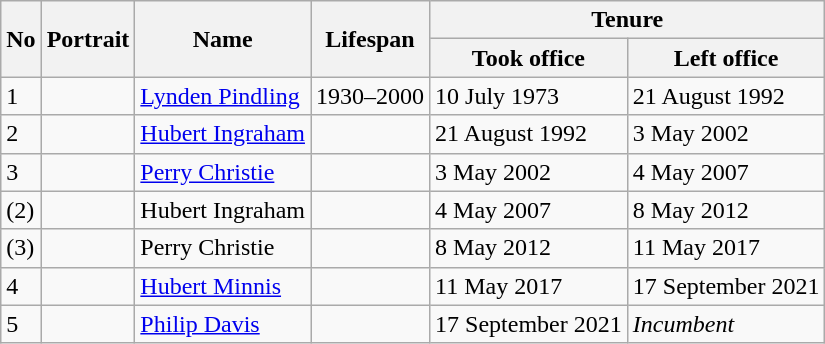<table class="wikitable">
<tr>
<th scope="col" rowspan="2">No</th>
<th scope="col" rowspan="2">Portrait</th>
<th scope="col" rowspan="2">Name</th>
<th scope="col" rowspan="2">Lifespan</th>
<th scope="col" colspan="2">Tenure</th>
</tr>
<tr>
<th scope="col">Took office</th>
<th scope="col">Left office</th>
</tr>
<tr>
<td>1</td>
<td></td>
<td><a href='#'>Lynden Pindling</a></td>
<td>1930–2000</td>
<td>10 July 1973</td>
<td>21 August 1992</td>
</tr>
<tr>
<td>2</td>
<td></td>
<td><a href='#'>Hubert Ingraham</a></td>
<td></td>
<td>21 August 1992</td>
<td>3 May 2002</td>
</tr>
<tr>
<td>3</td>
<td></td>
<td><a href='#'>Perry Christie</a></td>
<td></td>
<td>3 May 2002</td>
<td>4 May 2007</td>
</tr>
<tr>
<td>(2)</td>
<td></td>
<td>Hubert Ingraham</td>
<td></td>
<td>4 May 2007</td>
<td>8 May 2012</td>
</tr>
<tr>
<td>(3)</td>
<td></td>
<td>Perry Christie</td>
<td></td>
<td>8 May 2012</td>
<td>11 May 2017</td>
</tr>
<tr>
<td>4</td>
<td></td>
<td><a href='#'>Hubert Minnis</a></td>
<td></td>
<td>11 May 2017</td>
<td>17 September 2021</td>
</tr>
<tr>
<td>5</td>
<td></td>
<td><a href='#'>Philip Davis</a></td>
<td></td>
<td>17 September 2021</td>
<td><em>Incumbent</em></td>
</tr>
</table>
